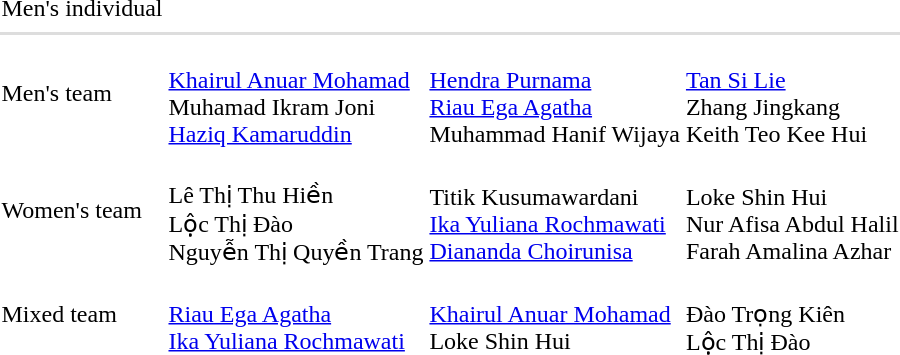<table>
<tr>
<td>Men's individual</td>
<td></td>
<td></td>
<td></td>
</tr>
<tr>
<td></td>
<td></td>
<td></td>
<td></td>
</tr>
<tr style="background:#dddddd;">
<td colspan=7></td>
</tr>
<tr>
<td>Men's team</td>
<td><br><a href='#'>Khairul Anuar Mohamad</a><br>Muhamad Ikram Joni<br><a href='#'>Haziq Kamaruddin</a></td>
<td nowrap><br><a href='#'>Hendra Purnama</a><br><a href='#'>Riau Ega Agatha</a><br>Muhammad Hanif Wijaya</td>
<td><br><a href='#'>Tan Si Lie</a><br>Zhang Jingkang<br>Keith Teo Kee Hui</td>
</tr>
<tr>
<td>Women's team</td>
<td nowrap><br>Lê Thị Thu Hiền<br>Lộc Thị Đào<br>Nguyễn Thị Quyền Trang</td>
<td><br>Titik Kusumawardani<br><a href='#'>Ika Yuliana Rochmawati</a><br><a href='#'>Diananda Choirunisa</a></td>
<td nowrap><br>Loke Shin Hui<br>Nur Afisa Abdul Halil<br>Farah Amalina Azhar</td>
</tr>
<tr>
<td>Mixed team</td>
<td><br><a href='#'>Riau Ega Agatha</a><br><a href='#'>Ika Yuliana Rochmawati</a></td>
<td><br><a href='#'>Khairul Anuar Mohamad</a><br>Loke Shin Hui</td>
<td><br>Đào Trọng Kiên<br>Lộc Thị Đào</td>
</tr>
</table>
